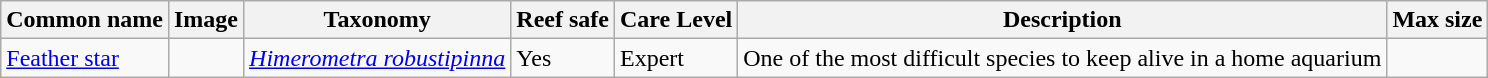<table class="wikitable">
<tr>
<th>Common name</th>
<th>Image</th>
<th>Taxonomy</th>
<th>Reef safe</th>
<th>Care Level</th>
<th>Description</th>
<th>Max size</th>
</tr>
<tr>
<td><a href='#'>Feather star</a></td>
<td></td>
<td><em><a href='#'>Himerometra robustipinna</a></em></td>
<td>Yes</td>
<td>Expert</td>
<td>One of the most difficult species to keep alive in a home aquarium</td>
<td></td>
</tr>
</table>
